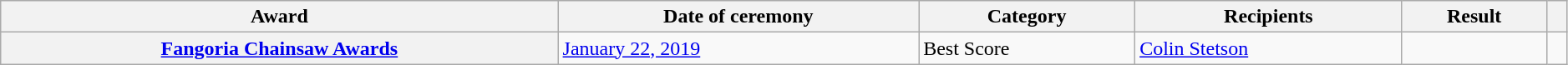<table class="wikitable plainrowheaders" style="width:99%;">
<tr>
<th scope="col">Award</th>
<th scope="col">Date of ceremony</th>
<th scope="col">Category</th>
<th scope="col">Recipients</th>
<th scope="col">Result</th>
<th scope="col" class="unsortable"></th>
</tr>
<tr>
<th scope="row"><a href='#'>Fangoria Chainsaw Awards</a></th>
<td><a href='#'>January 22, 2019</a></td>
<td>Best Score</td>
<td><a href='#'>Colin Stetson</a></td>
<td></td>
<td style="text-align:center;"><br></td>
</tr>
</table>
